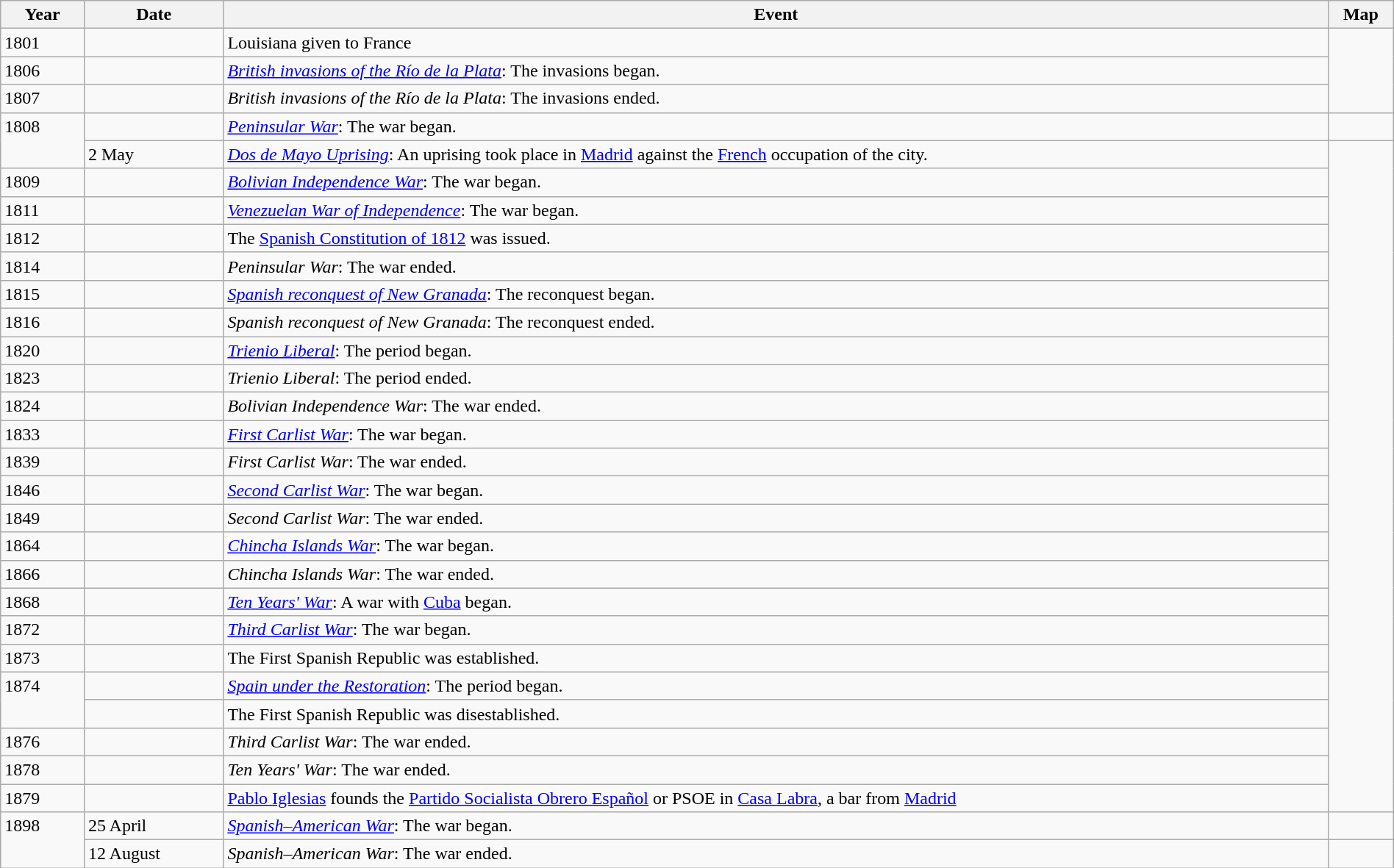<table class="wikitable" style="width:100%">
<tr>
<th style="width:6%">Year</th>
<th style="width:10%">Date</th>
<th>Event</th>
<th>Map</th>
</tr>
<tr>
<td>1801</td>
<td></td>
<td>Louisiana given to France</td>
</tr>
<tr>
<td>1806</td>
<td></td>
<td><em><a href='#'>British invasions of the Río de la Plata</a></em>: The invasions began.</td>
</tr>
<tr>
<td>1807</td>
<td></td>
<td><em>British invasions of the Río de la Plata</em>: The invasions ended.</td>
</tr>
<tr>
<td rowspan="2" style="vertical-align:top;">1808</td>
<td></td>
<td><em><a href='#'>Peninsular War</a></em>: The war began.</td>
<td></td>
</tr>
<tr>
<td>2 May</td>
<td><em><a href='#'>Dos de Mayo Uprising</a></em>: An uprising took place in <a href='#'>Madrid</a> against the <a href='#'>French</a> occupation of the city.</td>
</tr>
<tr>
<td>1809</td>
<td></td>
<td><em><a href='#'>Bolivian Independence War</a></em>: The war began.</td>
</tr>
<tr>
<td>1811</td>
<td></td>
<td><em><a href='#'>Venezuelan War of Independence</a></em>: The war began.</td>
</tr>
<tr>
<td>1812</td>
<td></td>
<td>The <a href='#'>Spanish Constitution of 1812</a> was issued.</td>
</tr>
<tr>
<td>1814</td>
<td></td>
<td><em>Peninsular War</em>: The war ended.</td>
</tr>
<tr>
<td>1815</td>
<td></td>
<td><em><a href='#'>Spanish reconquest of New Granada</a></em>: The reconquest began.</td>
</tr>
<tr>
<td>1816</td>
<td></td>
<td><em>Spanish reconquest of New Granada</em>: The reconquest ended.</td>
</tr>
<tr>
<td>1820</td>
<td></td>
<td><em><a href='#'>Trienio Liberal</a></em>: The period began.</td>
</tr>
<tr>
<td>1823</td>
<td></td>
<td><em>Trienio Liberal</em>: The period ended.</td>
</tr>
<tr>
<td>1824</td>
<td></td>
<td><em>Bolivian Independence War</em>: The war ended.</td>
</tr>
<tr>
<td>1833</td>
<td></td>
<td><em><a href='#'>First Carlist War</a></em>: The war began.</td>
</tr>
<tr>
<td>1839</td>
<td></td>
<td><em>First Carlist War</em>: The war ended.</td>
</tr>
<tr>
<td>1846</td>
<td></td>
<td><em><a href='#'>Second Carlist War</a></em>: The war began.</td>
</tr>
<tr>
<td>1849</td>
<td></td>
<td><em>Second Carlist War</em>: The war ended.</td>
</tr>
<tr>
<td>1864</td>
<td></td>
<td><em><a href='#'>Chincha Islands War</a></em>: The war began.</td>
</tr>
<tr>
<td>1866</td>
<td></td>
<td><em>Chincha Islands War</em>: The war ended.</td>
</tr>
<tr>
<td>1868</td>
<td></td>
<td><em><a href='#'>Ten Years' War</a></em>: A war with <a href='#'>Cuba</a> began.</td>
</tr>
<tr>
<td>1872</td>
<td></td>
<td><em><a href='#'>Third Carlist War</a></em>: The war began.</td>
</tr>
<tr>
<td>1873</td>
<td></td>
<td>The First Spanish Republic was established.</td>
</tr>
<tr>
<td rowspan="2" style="vertical-align:top;">1874</td>
<td></td>
<td><em><a href='#'>Spain under the Restoration</a></em>: The period began.</td>
</tr>
<tr>
<td></td>
<td>The First Spanish Republic was disestablished.</td>
</tr>
<tr>
<td>1876</td>
<td></td>
<td><em>Third Carlist War</em>: The war ended.</td>
</tr>
<tr>
<td>1878</td>
<td></td>
<td><em>Ten Years' War</em>: The war ended.</td>
</tr>
<tr>
<td>1879</td>
<td></td>
<td><a href='#'>Pablo Iglesias</a> founds the <a href='#'>Partido Socialista Obrero Español</a> or PSOE in <a href='#'>Casa Labra</a>, a bar from <a href='#'>Madrid</a></td>
</tr>
<tr>
<td rowspan="2" style="vertical-align:top;">1898</td>
<td>25 April</td>
<td><em><a href='#'>Spanish–American War</a></em>: The war began.</td>
<td></td>
</tr>
<tr>
<td>12 August</td>
<td><em>Spanish–American War</em>: The war ended.</td>
</tr>
</table>
